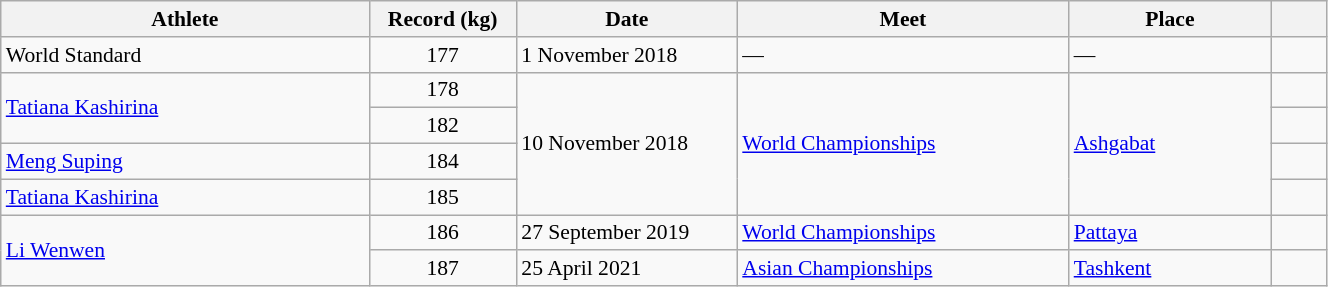<table class="wikitable" style="font-size:90%; width: 70%;">
<tr>
<th width=20%>Athlete</th>
<th width=8%>Record (kg)</th>
<th width=12%>Date</th>
<th width=18%>Meet</th>
<th width=11%>Place</th>
<th width=3%></th>
</tr>
<tr>
<td>World Standard</td>
<td align=center>177</td>
<td>1 November 2018</td>
<td>—</td>
<td>—</td>
<td></td>
</tr>
<tr>
<td rowspan=2> <a href='#'>Tatiana Kashirina</a></td>
<td align=center>178</td>
<td rowspan=4>10 November 2018</td>
<td rowspan=4><a href='#'>World Championships</a></td>
<td rowspan=4><a href='#'>Ashgabat</a></td>
<td></td>
</tr>
<tr>
<td align=center>182</td>
<td></td>
</tr>
<tr>
<td> <a href='#'>Meng Suping</a></td>
<td align=center>184</td>
<td></td>
</tr>
<tr>
<td> <a href='#'>Tatiana Kashirina</a></td>
<td align=center>185</td>
<td></td>
</tr>
<tr>
<td rowspan=2> <a href='#'>Li Wenwen</a></td>
<td align=center>186</td>
<td>27 September 2019</td>
<td><a href='#'>World Championships</a></td>
<td><a href='#'>Pattaya</a></td>
<td></td>
</tr>
<tr>
<td align=center>187</td>
<td>25 April 2021</td>
<td><a href='#'>Asian Championships</a></td>
<td><a href='#'>Tashkent</a></td>
<td></td>
</tr>
</table>
